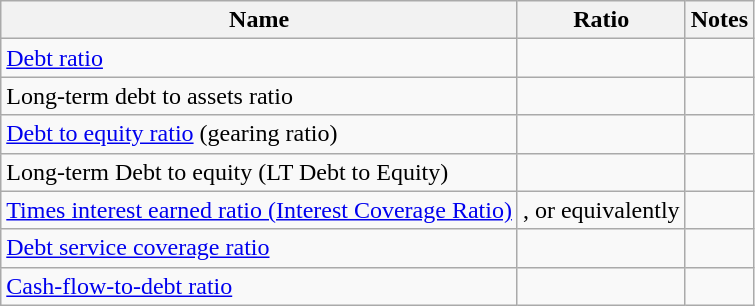<table class="wikitable">
<tr>
<th>Name</th>
<th>Ratio</th>
<th>Notes</th>
</tr>
<tr>
<td><a href='#'>Debt ratio</a></td>
<td></td>
<td></td>
</tr>
<tr>
<td>Long-term debt to assets ratio </td>
<td></td>
<td></td>
</tr>
<tr>
<td><a href='#'>Debt to equity ratio</a> (gearing ratio)</td>
<td></td>
<td></td>
</tr>
<tr>
<td>Long-term Debt to equity (LT Debt to Equity)</td>
<td></td>
<td></td>
</tr>
<tr>
<td><a href='#'>Times interest earned ratio (Interest Coverage Ratio)</a></td>
<td>, or equivalently </td>
<td></td>
</tr>
<tr>
<td><a href='#'>Debt service coverage ratio</a></td>
<td></td>
<td></td>
</tr>
<tr>
<td><a href='#'>Cash-flow-to-debt ratio</a></td>
<td></td>
<td></td>
</tr>
</table>
